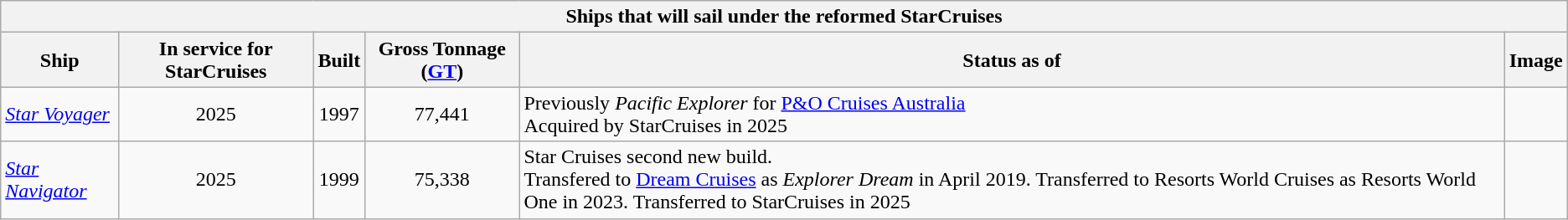<table class="wikitable sortable">
<tr>
<th colspan="6">Ships that will sail under the reformed StarCruises</th>
</tr>
<tr>
<th>Ship</th>
<th>In service for StarCruises</th>
<th>Built</th>
<th>Gross Tonnage (<a href='#'>GT</a>)</th>
<th>Status as of </th>
<th>Image</th>
</tr>
<tr>
<td><em><a href='#'>Star Voyager</a></em></td>
<td style="text-align:Center;">2025</td>
<td style="text-align:Center;">1997</td>
<td style="text-align:Center;">77,441</td>
<td>Previously <em>Pacific Explorer</em> for <a href='#'>P&O Cruises Australia</a><br>Acquired by StarCruises in 2025</td>
<td></td>
</tr>
<tr>
<td><em><a href='#'>Star Navigator</a></em></td>
<td style="text-align:Center;">2025</td>
<td style="text-align:Center;">1999</td>
<td style="text-align:Center;">75,338</td>
<td>Star Cruises second new build.<br>Transfered to <a href='#'>Dream Cruises</a> as <em>Explorer Dream</em> in April 2019. Transferred to Resorts World Cruises as Resorts World One in 2023.
Transferred to StarCruises in 2025</td>
<td></td>
</tr>
</table>
